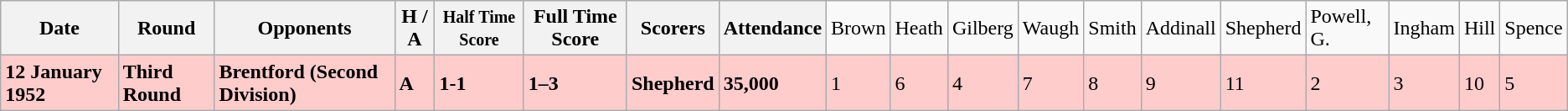<table class="wikitable">
<tr>
<th><strong>Date</strong></th>
<th><strong>Round</strong></th>
<th><strong>Opponents</strong></th>
<th><strong>H / A</strong></th>
<th><small><strong>Half Time Score</strong></small></th>
<th><strong>Full Time Score</strong></th>
<th><strong>Scorers</strong></th>
<th><strong>Attendance</strong></th>
<td>Brown</td>
<td>Heath</td>
<td>Gilberg</td>
<td>Waugh</td>
<td>Smith</td>
<td>Addinall</td>
<td>Shepherd</td>
<td>Powell, G.</td>
<td>Ingham</td>
<td>Hill</td>
<td>Spence</td>
</tr>
<tr bgcolor="#ffcccc">
<td><strong>12 January 1952</strong></td>
<td><strong>Third Round</strong></td>
<td><strong>Brentford (Second Division)</strong></td>
<td><strong>A</strong></td>
<td><strong>1-1</strong></td>
<td><strong>1–3</strong></td>
<td><strong>Shepherd</strong></td>
<td><strong>35,000</strong></td>
<td>1</td>
<td>6</td>
<td>4</td>
<td>7</td>
<td>8</td>
<td>9</td>
<td>11</td>
<td>2</td>
<td>3</td>
<td>10</td>
<td>5</td>
</tr>
</table>
